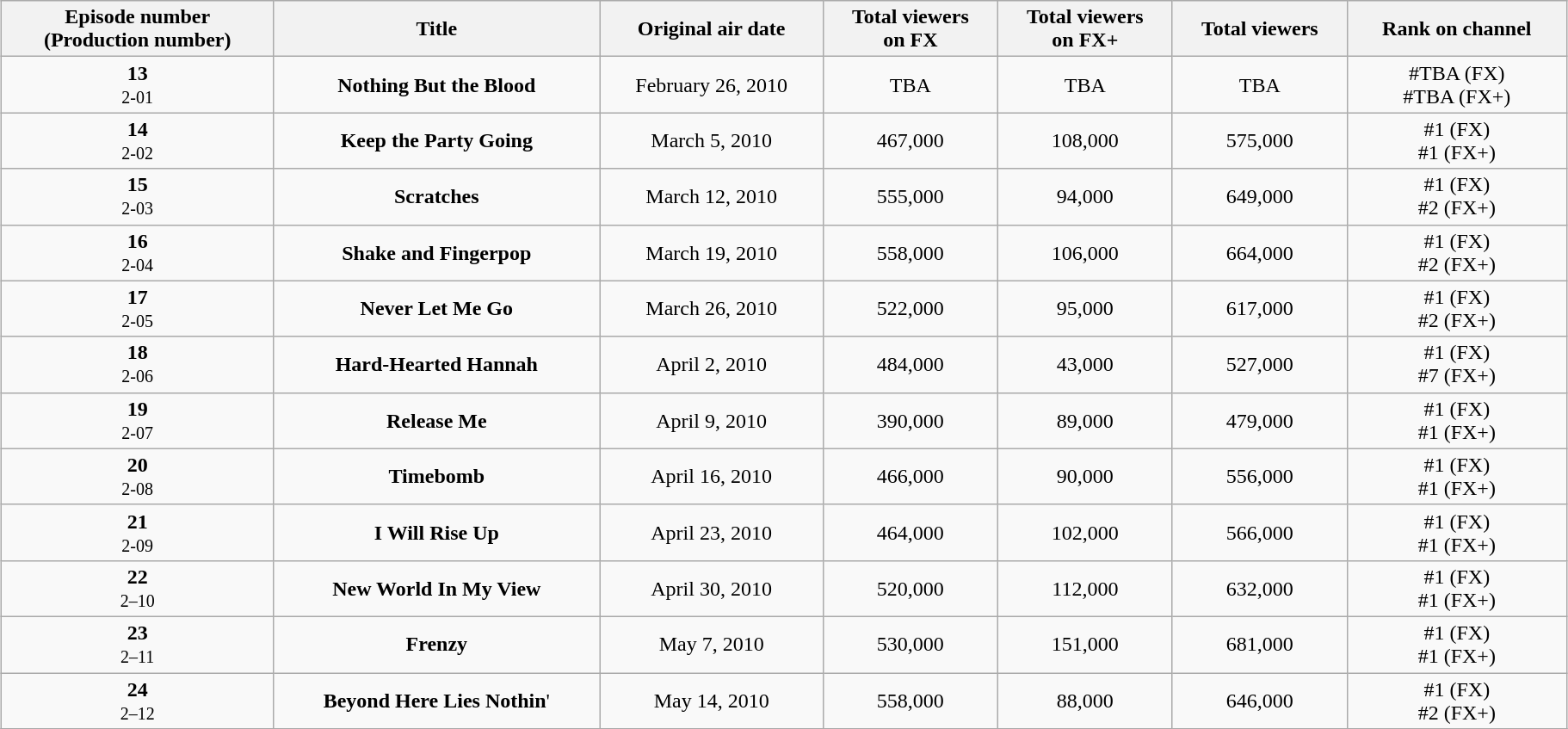<table class="wikitable" style="text-align:center; width: 96%; margin-left: auto; margin-right: auto;">
<tr>
<th>Episode number<br>(Production number)</th>
<th>Title</th>
<th>Original air date</th>
<th>Total viewers<br>on FX</th>
<th>Total viewers<br>on FX+</th>
<th>Total viewers</th>
<th>Rank on channel</th>
</tr>
<tr>
<td><strong>13</strong><br><small>2-01</small></td>
<td><strong>Nothing But the Blood</strong></td>
<td>February 26, 2010</td>
<td>TBA</td>
<td>TBA</td>
<td>TBA</td>
<td>#TBA (FX)<br>#TBA (FX+)</td>
</tr>
<tr>
<td><strong>14</strong><br><small>2-02</small></td>
<td><strong>Keep the Party Going</strong></td>
<td>March 5, 2010</td>
<td>467,000</td>
<td>108,000</td>
<td>575,000</td>
<td>#1 (FX)<br>#1 (FX+)</td>
</tr>
<tr>
<td><strong>15</strong><br><small>2-03</small></td>
<td><strong>Scratches</strong></td>
<td>March 12, 2010</td>
<td>555,000</td>
<td>94,000</td>
<td>649,000</td>
<td>#1 (FX)<br>#2 (FX+)</td>
</tr>
<tr>
<td><strong>16</strong><br><small>2-04</small></td>
<td><strong>Shake and Fingerpop</strong></td>
<td>March 19, 2010</td>
<td>558,000</td>
<td>106,000</td>
<td>664,000</td>
<td>#1 (FX)<br>#2 (FX+)</td>
</tr>
<tr>
<td><strong>17</strong><br><small>2-05</small></td>
<td><strong>Never Let Me Go</strong></td>
<td>March 26, 2010</td>
<td>522,000</td>
<td>95,000</td>
<td>617,000</td>
<td>#1 (FX)<br>#2 (FX+)</td>
</tr>
<tr>
<td><strong>18</strong><br><small>2-06</small></td>
<td><strong>Hard-Hearted Hannah</strong></td>
<td>April 2, 2010</td>
<td>484,000</td>
<td>43,000</td>
<td>527,000</td>
<td>#1 (FX)<br>#7 (FX+)</td>
</tr>
<tr>
<td><strong>19</strong><br><small>2-07</small></td>
<td><strong>Release Me</strong></td>
<td>April 9, 2010</td>
<td>390,000</td>
<td>89,000</td>
<td>479,000</td>
<td>#1 (FX)<br>#1 (FX+)</td>
</tr>
<tr>
<td><strong>20</strong><br><small>2-08</small></td>
<td><strong>Timebomb</strong></td>
<td>April 16, 2010</td>
<td>466,000</td>
<td>90,000</td>
<td>556,000</td>
<td>#1 (FX)<br>#1 (FX+)</td>
</tr>
<tr>
<td><strong>21</strong><br><small>2-09</small></td>
<td><strong>I Will Rise Up</strong></td>
<td>April 23, 2010</td>
<td>464,000</td>
<td>102,000</td>
<td>566,000</td>
<td>#1 (FX)<br>#1 (FX+)</td>
</tr>
<tr>
<td><strong>22</strong><br><small>2–10</small></td>
<td><strong>New World In My View</strong></td>
<td>April 30, 2010</td>
<td>520,000</td>
<td>112,000</td>
<td>632,000</td>
<td>#1 (FX)<br>#1 (FX+)</td>
</tr>
<tr>
<td><strong>23</strong><br><small>2–11</small></td>
<td><strong>Frenzy</strong></td>
<td>May 7, 2010</td>
<td>530,000</td>
<td>151,000</td>
<td>681,000</td>
<td>#1 (FX)<br>#1 (FX+)</td>
</tr>
<tr>
<td><strong>24</strong><br><small>2–12</small></td>
<td><strong>Beyond Here Lies Nothin</strong>'</td>
<td>May 14, 2010</td>
<td>558,000</td>
<td>88,000</td>
<td>646,000</td>
<td>#1 (FX)<br>#2 (FX+)</td>
</tr>
<tr>
</tr>
</table>
